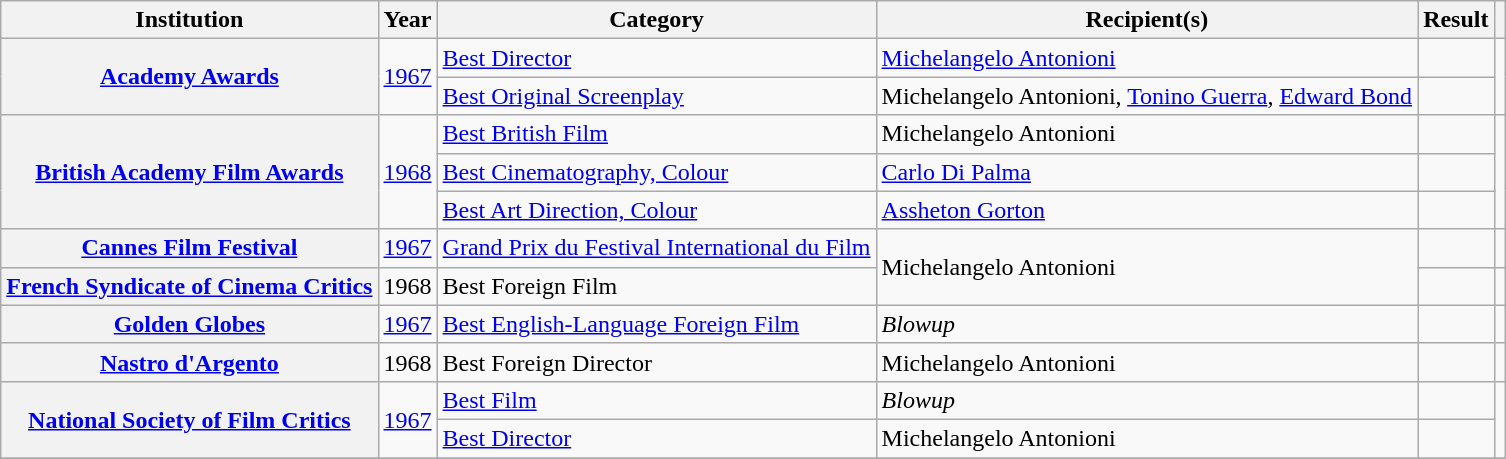<table class="wikitable plainrowheaders sortable">
<tr>
<th scope="col">Institution</th>
<th scope="col">Year</th>
<th scope="col">Category</th>
<th scope="col">Recipient(s)</th>
<th scope="col">Result</th>
<th scope="col" class="unsortable"></th>
</tr>
<tr>
<th scope="row" rowspan=2><a href='#'>Academy Awards</a></th>
<td rowspan="2"><a href='#'>1967</a></td>
<td><a href='#'>Best Director</a></td>
<td><a href='#'>Michelangelo Antonioni</a></td>
<td></td>
<td rowspan="2"></td>
</tr>
<tr>
<td><a href='#'>Best Original Screenplay</a></td>
<td>Michelangelo Antonioni, <a href='#'>Tonino Guerra</a>, <a href='#'>Edward Bond</a></td>
<td></td>
</tr>
<tr>
<th scope="row" rowspan=3><a href='#'>British Academy Film Awards</a></th>
<td rowspan="3"><a href='#'>1968</a></td>
<td><a href='#'>Best British Film</a></td>
<td>Michelangelo Antonioni</td>
<td></td>
<td rowspan="3"></td>
</tr>
<tr>
<td><a href='#'>Best Cinematography, Colour</a></td>
<td><a href='#'>Carlo Di Palma</a></td>
<td></td>
</tr>
<tr>
<td><a href='#'>Best Art Direction, Colour</a></td>
<td><a href='#'>Assheton Gorton</a></td>
<td></td>
</tr>
<tr>
<th scope="row"><a href='#'>Cannes Film Festival</a></th>
<td rowspan="1"><a href='#'>1967</a></td>
<td><a href='#'>Grand Prix du Festival International du Film</a></td>
<td rowspan="2">Michelangelo Antonioni</td>
<td></td>
<td rowspan="1"></td>
</tr>
<tr>
<th scope="row"><a href='#'>French Syndicate of Cinema Critics</a></th>
<td rowspan="1">1968</td>
<td>Best Foreign Film</td>
<td></td>
<td rowspan="1"></td>
</tr>
<tr>
<th scope="row"><a href='#'>Golden Globes</a></th>
<td rowspan="1"><a href='#'>1967</a></td>
<td><a href='#'>Best English-Language Foreign Film</a></td>
<td><em>Blowup</em></td>
<td></td>
<td rowspan="1"></td>
</tr>
<tr>
<th scope="row"><a href='#'>Nastro d'Argento</a></th>
<td rowspan="1">1968</td>
<td>Best Foreign Director</td>
<td>Michelangelo Antonioni</td>
<td></td>
<td rowspan="1"></td>
</tr>
<tr>
<th scope="row" rowspan=2><a href='#'>National Society of Film Critics</a></th>
<td rowspan="2"><a href='#'>1967</a></td>
<td><a href='#'>Best Film</a></td>
<td><em>Blowup</em></td>
<td></td>
<td rowspan="2"></td>
</tr>
<tr>
<td><a href='#'>Best Director</a></td>
<td>Michelangelo Antonioni</td>
<td></td>
</tr>
<tr>
</tr>
</table>
